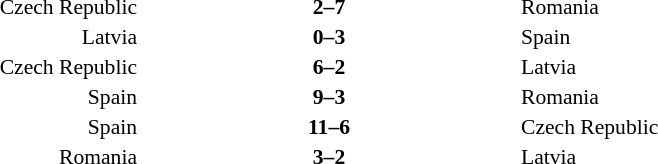<table width=100% cellspacing=1>
<tr>
<th width=40%></th>
<th width=20%></th>
<th width=40%></th>
</tr>
<tr style=font-size:90%>
<td align=right>Czech Republic</td>
<td align=center><strong>2–7</strong></td>
<td>Romania</td>
</tr>
<tr style=font-size:90%>
<td align=right>Latvia</td>
<td align=center><strong>0–3</strong></td>
<td>Spain</td>
</tr>
<tr style=font-size:90%>
<td align=right>Czech Republic</td>
<td align=center><strong>6–2</strong></td>
<td>Latvia</td>
</tr>
<tr style=font-size:90%>
<td align=right>Spain</td>
<td align=center><strong>9–3</strong></td>
<td>Romania</td>
</tr>
<tr style=font-size:90%>
<td align=right>Spain</td>
<td align=center><strong>11–6</strong></td>
<td>Czech Republic</td>
</tr>
<tr style=font-size:90%>
<td align=right>Romania</td>
<td align=center><strong>3–2</strong></td>
<td>Latvia</td>
</tr>
</table>
